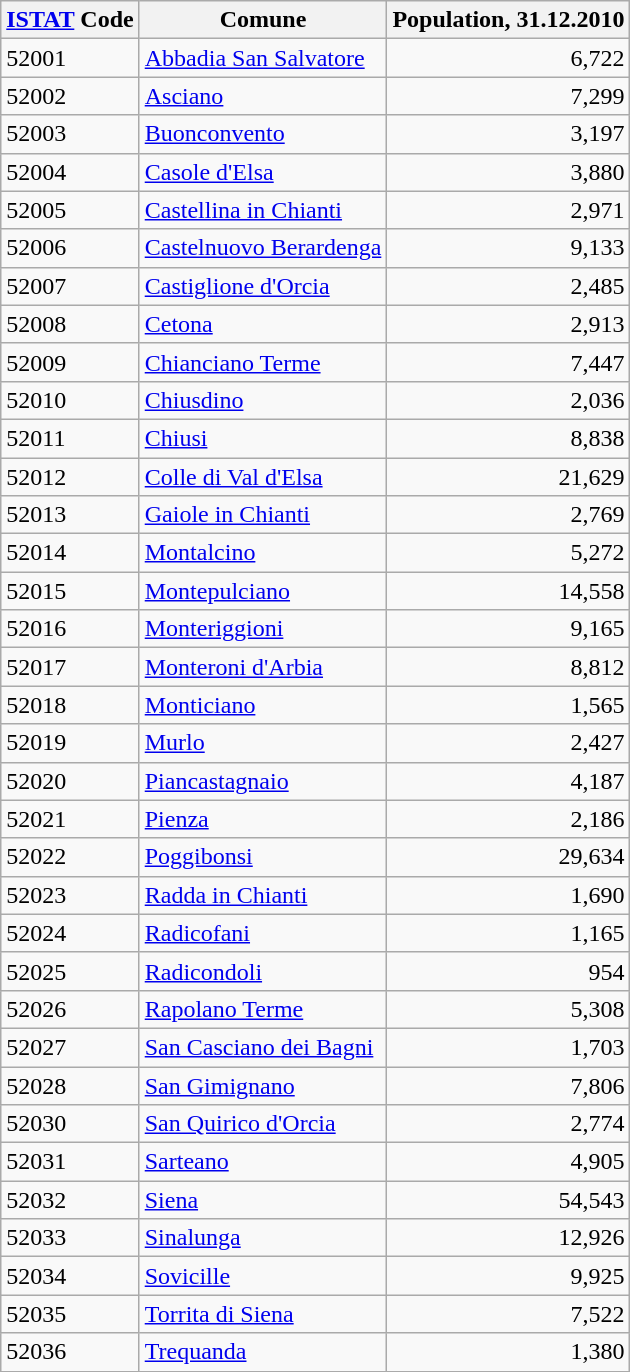<table class="wikitable sortable">
<tr>
<th><a href='#'>ISTAT</a> Code</th>
<th>Comune</th>
<th>Population, 31.12.2010</th>
</tr>
<tr>
<td>52001</td>
<td><a href='#'>Abbadia San Salvatore</a></td>
<td align="right">6,722</td>
</tr>
<tr>
<td>52002</td>
<td><a href='#'>Asciano</a></td>
<td align="right">7,299</td>
</tr>
<tr>
<td>52003</td>
<td><a href='#'>Buonconvento</a></td>
<td align="right">3,197</td>
</tr>
<tr>
<td>52004</td>
<td><a href='#'>Casole d'Elsa</a></td>
<td align="right">3,880</td>
</tr>
<tr>
<td>52005</td>
<td><a href='#'>Castellina in Chianti</a></td>
<td align="right">2,971</td>
</tr>
<tr>
<td>52006</td>
<td><a href='#'>Castelnuovo Berardenga</a></td>
<td align="right">9,133</td>
</tr>
<tr>
<td>52007</td>
<td><a href='#'>Castiglione d'Orcia</a></td>
<td align="right">2,485</td>
</tr>
<tr>
<td>52008</td>
<td><a href='#'>Cetona</a></td>
<td align="right">2,913</td>
</tr>
<tr>
<td>52009</td>
<td><a href='#'>Chianciano Terme</a></td>
<td align="right">7,447</td>
</tr>
<tr>
<td>52010</td>
<td><a href='#'>Chiusdino</a></td>
<td align="right">2,036</td>
</tr>
<tr>
<td>52011</td>
<td><a href='#'>Chiusi</a></td>
<td align="right">8,838</td>
</tr>
<tr>
<td>52012</td>
<td><a href='#'>Colle di Val d'Elsa</a></td>
<td align="right">21,629</td>
</tr>
<tr>
<td>52013</td>
<td><a href='#'>Gaiole in Chianti</a></td>
<td align="right">2,769</td>
</tr>
<tr>
<td>52014</td>
<td><a href='#'>Montalcino</a></td>
<td align="right">5,272</td>
</tr>
<tr>
<td>52015</td>
<td><a href='#'>Montepulciano</a></td>
<td align="right">14,558</td>
</tr>
<tr>
<td>52016</td>
<td><a href='#'>Monteriggioni</a></td>
<td align="right">9,165</td>
</tr>
<tr>
<td>52017</td>
<td><a href='#'>Monteroni d'Arbia</a></td>
<td align="right">8,812</td>
</tr>
<tr>
<td>52018</td>
<td><a href='#'>Monticiano</a></td>
<td align="right">1,565</td>
</tr>
<tr>
<td>52019</td>
<td><a href='#'>Murlo</a></td>
<td align="right">2,427</td>
</tr>
<tr>
<td>52020</td>
<td><a href='#'>Piancastagnaio</a></td>
<td align="right">4,187</td>
</tr>
<tr>
<td>52021</td>
<td><a href='#'>Pienza</a></td>
<td align="right">2,186</td>
</tr>
<tr>
<td>52022</td>
<td><a href='#'>Poggibonsi</a></td>
<td align="right">29,634</td>
</tr>
<tr>
<td>52023</td>
<td><a href='#'>Radda in Chianti</a></td>
<td align="right">1,690</td>
</tr>
<tr>
<td>52024</td>
<td><a href='#'>Radicofani</a></td>
<td align="right">1,165</td>
</tr>
<tr>
<td>52025</td>
<td><a href='#'>Radicondoli</a></td>
<td align="right">954</td>
</tr>
<tr>
<td>52026</td>
<td><a href='#'>Rapolano Terme</a></td>
<td align="right">5,308</td>
</tr>
<tr>
<td>52027</td>
<td><a href='#'>San Casciano dei Bagni</a></td>
<td align="right">1,703</td>
</tr>
<tr>
<td>52028</td>
<td><a href='#'>San Gimignano</a></td>
<td align="right">7,806</td>
</tr>
<tr>
<td>52030</td>
<td><a href='#'>San Quirico d'Orcia</a></td>
<td align="right">2,774</td>
</tr>
<tr>
<td>52031</td>
<td><a href='#'>Sarteano</a></td>
<td align="right">4,905</td>
</tr>
<tr>
<td>52032</td>
<td><a href='#'>Siena</a></td>
<td align="right">54,543</td>
</tr>
<tr>
<td>52033</td>
<td><a href='#'>Sinalunga</a></td>
<td align="right">12,926</td>
</tr>
<tr>
<td>52034</td>
<td><a href='#'>Sovicille</a></td>
<td align="right">9,925</td>
</tr>
<tr>
<td>52035</td>
<td><a href='#'>Torrita di Siena</a></td>
<td align="right">7,522</td>
</tr>
<tr>
<td>52036</td>
<td><a href='#'>Trequanda</a></td>
<td align="right">1,380</td>
</tr>
<tr>
</tr>
</table>
